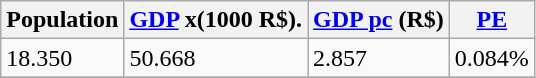<table class="wikitable" border="1">
<tr>
<th>Population</th>
<th><a href='#'>GDP</a> x(1000 R$).</th>
<th><a href='#'>GDP pc</a> (R$)</th>
<th><a href='#'>PE</a></th>
</tr>
<tr>
<td>18.350</td>
<td>50.668</td>
<td>2.857</td>
<td>0.084%</td>
</tr>
<tr>
</tr>
</table>
